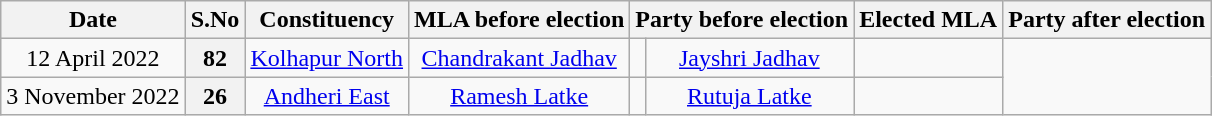<table class="wikitable sortable" style="text-align:center;">
<tr>
<th>Date</th>
<th>S.No</th>
<th>Constituency</th>
<th>MLA before election</th>
<th colspan="2">Party before election</th>
<th>Elected MLA</th>
<th colspan="2">Party after election</th>
</tr>
<tr>
<td>12 April 2022</td>
<th>82</th>
<td><a href='#'>Kolhapur North</a></td>
<td><a href='#'>Chandrakant Jadhav</a></td>
<td></td>
<td><a href='#'>Jayshri Jadhav</a></td>
<td></td>
</tr>
<tr>
<td>3 November 2022</td>
<th>26</th>
<td><a href='#'>Andheri East</a></td>
<td><a href='#'>Ramesh Latke</a></td>
<td></td>
<td><a href='#'>Rutuja Latke</a></td>
<td></td>
</tr>
</table>
